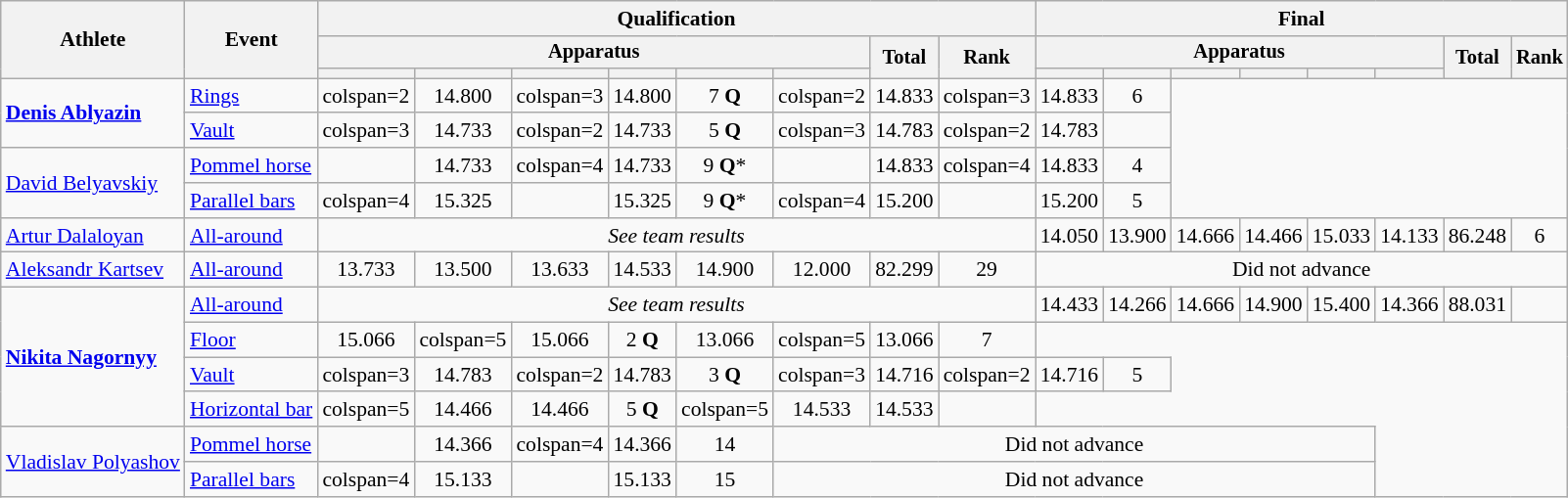<table class=wikitable style=font-size:90%;text-align:center>
<tr>
<th rowspan=3>Athlete</th>
<th rowspan=3>Event</th>
<th colspan =8>Qualification</th>
<th colspan =8>Final</th>
</tr>
<tr style=font-size:95%>
<th colspan=6>Apparatus</th>
<th rowspan=2>Total</th>
<th rowspan=2>Rank</th>
<th colspan=6>Apparatus</th>
<th rowspan=2>Total</th>
<th rowspan=2>Rank</th>
</tr>
<tr style=font-size:95%>
<th></th>
<th></th>
<th></th>
<th></th>
<th></th>
<th></th>
<th></th>
<th></th>
<th></th>
<th></th>
<th></th>
<th></th>
</tr>
<tr>
<td align=left rowspan=2><strong><a href='#'>Denis Ablyazin</a></strong></td>
<td align=left><a href='#'>Rings</a></td>
<td>colspan=2 </td>
<td>14.800</td>
<td>colspan=3 </td>
<td>14.800</td>
<td>7 <strong>Q</strong></td>
<td>colspan=2 </td>
<td>14.833</td>
<td>colspan=3 </td>
<td>14.833</td>
<td>6</td>
</tr>
<tr>
<td align=left><a href='#'>Vault</a></td>
<td>colspan=3 </td>
<td>14.733</td>
<td>colspan=2 </td>
<td>14.733</td>
<td>5 <strong>Q</strong></td>
<td>colspan=3 </td>
<td>14.783</td>
<td>colspan=2 </td>
<td>14.783</td>
<td></td>
</tr>
<tr>
<td align=left rowspan=2><a href='#'>David Belyavskiy</a></td>
<td align=left><a href='#'>Pommel horse</a></td>
<td></td>
<td>14.733</td>
<td>colspan=4 </td>
<td>14.733</td>
<td>9 <strong>Q</strong>*</td>
<td></td>
<td>14.833</td>
<td>colspan=4 </td>
<td>14.833</td>
<td>4</td>
</tr>
<tr>
<td align=left><a href='#'>Parallel bars</a></td>
<td>colspan=4 </td>
<td>15.325</td>
<td></td>
<td>15.325</td>
<td>9 <strong>Q</strong>*</td>
<td>colspan=4 </td>
<td>15.200</td>
<td></td>
<td>15.200</td>
<td>5</td>
</tr>
<tr>
<td align=left><a href='#'>Artur Dalaloyan</a></td>
<td align=left><a href='#'>All-around</a></td>
<td colspan=8><em>See team results</em></td>
<td>14.050</td>
<td>13.900</td>
<td>14.666</td>
<td>14.466</td>
<td>15.033</td>
<td>14.133</td>
<td>86.248</td>
<td>6</td>
</tr>
<tr>
<td align=left><a href='#'>Aleksandr Kartsev</a></td>
<td align=left><a href='#'>All-around</a></td>
<td>13.733</td>
<td>13.500</td>
<td>13.633</td>
<td>14.533</td>
<td>14.900</td>
<td>12.000</td>
<td>82.299</td>
<td>29</td>
<td colspan=8>Did not advance</td>
</tr>
<tr>
<td align=left rowspan=4><strong><a href='#'>Nikita Nagornyy</a></strong></td>
<td align=left><a href='#'>All-around</a></td>
<td colspan=8><em>See team results</em></td>
<td>14.433</td>
<td>14.266</td>
<td>14.666</td>
<td>14.900</td>
<td>15.400</td>
<td>14.366</td>
<td>88.031</td>
<td></td>
</tr>
<tr>
<td align=left><a href='#'>Floor</a></td>
<td>15.066</td>
<td>colspan=5 </td>
<td>15.066</td>
<td>2 <strong>Q</strong></td>
<td>13.066</td>
<td>colspan=5 </td>
<td>13.066</td>
<td>7</td>
</tr>
<tr>
<td align=left><a href='#'>Vault</a></td>
<td>colspan=3 </td>
<td>14.783</td>
<td>colspan=2 </td>
<td>14.783</td>
<td>3 <strong>Q</strong></td>
<td>colspan=3 </td>
<td>14.716</td>
<td>colspan=2 </td>
<td>14.716</td>
<td>5</td>
</tr>
<tr>
<td align=left><a href='#'>Horizontal bar</a></td>
<td>colspan=5 </td>
<td>14.466</td>
<td>14.466</td>
<td>5 <strong>Q</strong></td>
<td>colspan=5 </td>
<td>14.533</td>
<td>14.533</td>
<td></td>
</tr>
<tr>
<td align=left rowspan=2><a href='#'>Vladislav Polyashov</a></td>
<td align=left><a href='#'>Pommel horse</a></td>
<td></td>
<td>14.366</td>
<td>colspan=4 </td>
<td>14.366</td>
<td>14</td>
<td colspan=8>Did not advance</td>
</tr>
<tr>
<td align=left><a href='#'>Parallel bars</a></td>
<td>colspan=4 </td>
<td>15.133</td>
<td></td>
<td>15.133</td>
<td>15</td>
<td colspan=8>Did not advance</td>
</tr>
</table>
